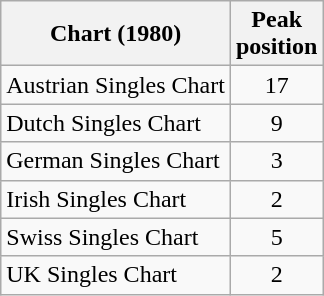<table class="wikitable sortable">
<tr>
<th align="left">Chart (1980)</th>
<th align="center">Peak<br>position</th>
</tr>
<tr>
<td align="left">Austrian Singles Chart</td>
<td align="center">17</td>
</tr>
<tr>
<td align="left">Dutch Singles Chart</td>
<td align="center">9</td>
</tr>
<tr>
<td align="left">German Singles Chart</td>
<td align="center">3</td>
</tr>
<tr>
<td align="left">Irish Singles Chart</td>
<td align="center">2</td>
</tr>
<tr>
<td align="left">Swiss Singles Chart</td>
<td align="center">5</td>
</tr>
<tr>
<td align="left">UK Singles Chart</td>
<td align="center">2</td>
</tr>
</table>
